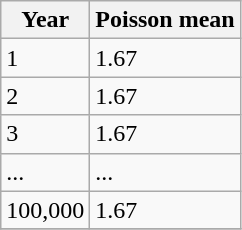<table class="wikitable" border="1">
<tr>
<th>Year</th>
<th>Poisson mean</th>
</tr>
<tr>
<td>1</td>
<td>1.67</td>
</tr>
<tr>
<td>2</td>
<td>1.67</td>
</tr>
<tr>
<td>3</td>
<td>1.67</td>
</tr>
<tr>
<td>...</td>
<td>...</td>
</tr>
<tr>
<td>100,000</td>
<td>1.67</td>
</tr>
<tr>
</tr>
</table>
